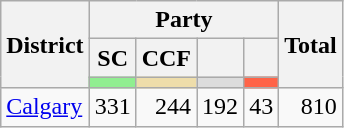<table class="wikitable" style="text-align:right;">
<tr>
<th rowspan="3">District</th>
<th colspan="4">Party</th>
<th rowspan="3" scope="col">Total</th>
</tr>
<tr>
<th scope="col">SC</th>
<th scope="col">CCF</th>
<th scope="col"></th>
<th scope="col"></th>
</tr>
<tr>
<th scope="col" style="background-color:#90EE90;"></th>
<th scope="col" style="background-color:#EEDDAA;"></th>
<th scope="col" style="background-color:#DCDCDC;"></th>
<th scope="col" style="background-color:#FF6347;"></th>
</tr>
<tr>
<td style="text-align:left;"><a href='#'>Calgary</a></td>
<td>331</td>
<td>244</td>
<td>192</td>
<td>43</td>
<td>810</td>
</tr>
</table>
